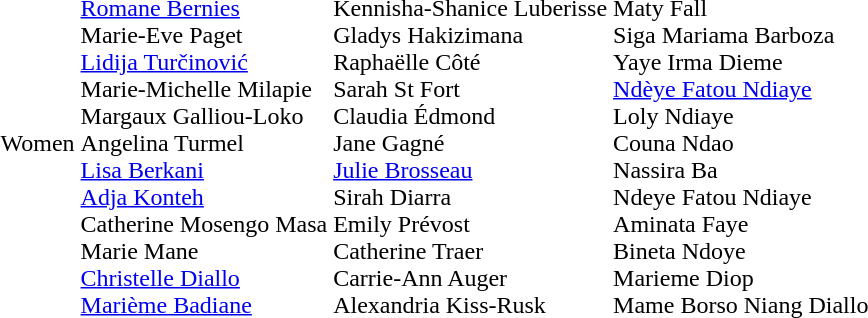<table>
<tr>
<td>Women</td>
<td nowrap><br><a href='#'>Romane Bernies</a><br>Marie-Eve Paget<br><a href='#'>Lidija Turčinović</a><br>Marie-Michelle Milapie<br>Margaux Galliou-Loko<br>Angelina Turmel<br><a href='#'>Lisa Berkani</a><br><a href='#'>Adja Konteh</a><br>Catherine Mosengo Masa<br>Marie Mane<br><a href='#'>Christelle Diallo</a><br><a href='#'>Marième Badiane</a></td>
<td nowrap><br>Kennisha-Shanice Luberisse<br>Gladys Hakizimana<br>Raphaëlle Côté<br>Sarah St Fort<br>Claudia Édmond<br>Jane Gagné<br><a href='#'>Julie Brosseau</a><br>Sirah Diarra<br>Emily Prévost<br>Catherine Traer<br>Carrie-Ann Auger<br>Alexandria Kiss-Rusk</td>
<td nowrap><br>Maty Fall<br>Siga Mariama Barboza<br>Yaye Irma Dieme<br><a href='#'>Ndèye Fatou Ndiaye</a><br>Loly Ndiaye<br>Couna Ndao<br>Nassira Ba<br>Ndeye Fatou Ndiaye<br>Aminata Faye<br>Bineta Ndoye<br>Marieme Diop<br>Mame Borso Niang Diallo</td>
</tr>
</table>
